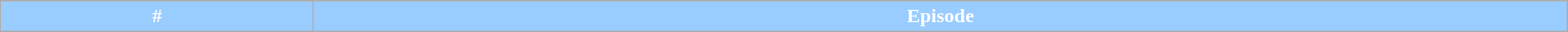<table class="wikitable plainrowheaders" style="width:100%; margin:auto;">
<tr>
</tr>
<tr style="color:#fff;">
<th style="background:#99CCFF;">#</th>
<th style="background:#99CCFF;">Episode<br>




</th>
</tr>
</table>
